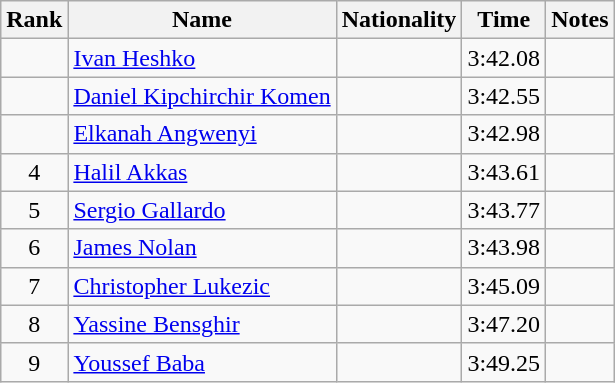<table class="wikitable sortable" style="text-align:center">
<tr>
<th>Rank</th>
<th>Name</th>
<th>Nationality</th>
<th>Time</th>
<th>Notes</th>
</tr>
<tr>
<td></td>
<td align="left"><a href='#'>Ivan Heshko</a></td>
<td align=left></td>
<td>3:42.08</td>
<td></td>
</tr>
<tr>
<td></td>
<td align="left"><a href='#'>Daniel Kipchirchir Komen</a></td>
<td align=left></td>
<td>3:42.55</td>
<td></td>
</tr>
<tr>
<td></td>
<td align="left"><a href='#'>Elkanah Angwenyi</a></td>
<td align=left></td>
<td>3:42.98</td>
<td></td>
</tr>
<tr>
<td>4</td>
<td align="left"><a href='#'>Halil Akkas</a></td>
<td align=left></td>
<td>3:43.61</td>
<td></td>
</tr>
<tr>
<td>5</td>
<td align="left"><a href='#'>Sergio Gallardo</a></td>
<td align=left></td>
<td>3:43.77</td>
<td></td>
</tr>
<tr>
<td>6</td>
<td align="left"><a href='#'>James Nolan</a></td>
<td align=left></td>
<td>3:43.98</td>
<td></td>
</tr>
<tr>
<td>7</td>
<td align="left"><a href='#'>Christopher Lukezic</a></td>
<td align=left></td>
<td>3:45.09</td>
<td></td>
</tr>
<tr>
<td>8</td>
<td align="left"><a href='#'>Yassine Bensghir</a></td>
<td align=left></td>
<td>3:47.20</td>
<td></td>
</tr>
<tr>
<td>9</td>
<td align="left"><a href='#'>Youssef Baba</a></td>
<td align=left></td>
<td>3:49.25</td>
<td></td>
</tr>
</table>
